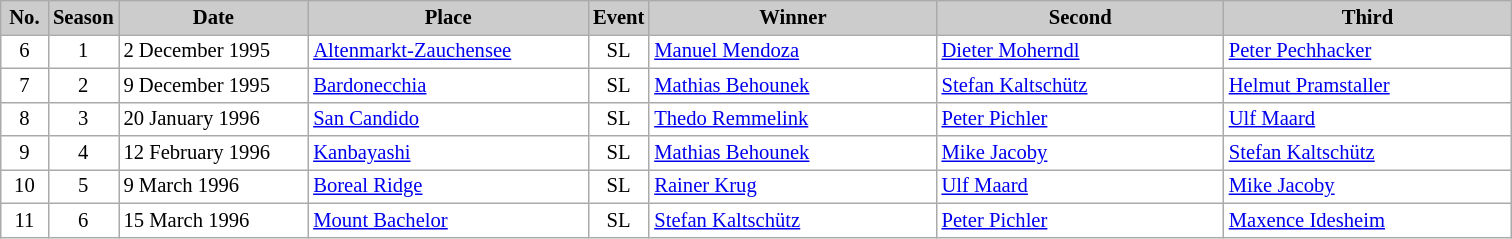<table class="wikitable plainrowheaders" style="background:#fff; font-size:86%; border:grey solid 1px; border-collapse:collapse;">
<tr style="background:#ccc; text-align:center;">
<th scope="col" style="background:#ccc; width:25px;">No.</th>
<th scope="col" style="background:#ccc; width:30px;">Season</th>
<th scope="col" style="background:#ccc; width:120px;">Date</th>
<th scope="col" style="background:#ccc; width:180px;">Place</th>
<th scope="col" style="background:#ccc; width:15px;">Event</th>
<th scope="col" style="background:#ccc; width:185px;">Winner</th>
<th scope="col" style="background:#ccc; width:185px;">Second</th>
<th scope="col" style="background:#ccc; width:185px;">Third</th>
</tr>
<tr>
<td align=center>6</td>
<td align=center>1</td>
<td>2 December 1995</td>
<td> <a href='#'>Altenmarkt-Zauchensee</a></td>
<td align=center>SL</td>
<td> <a href='#'>Manuel Mendoza</a></td>
<td> <a href='#'>Dieter Moherndl</a></td>
<td> <a href='#'>Peter Pechhacker</a></td>
</tr>
<tr>
<td align=center>7</td>
<td align=center>2</td>
<td>9 December 1995</td>
<td> <a href='#'>Bardonecchia</a></td>
<td align=center>SL</td>
<td> <a href='#'>Mathias Behounek</a></td>
<td> <a href='#'>Stefan Kaltschütz</a></td>
<td> <a href='#'>Helmut Pramstaller</a></td>
</tr>
<tr>
<td align=center>8</td>
<td align=center>3</td>
<td>20 January 1996</td>
<td> <a href='#'>San Candido</a></td>
<td align=center>SL</td>
<td> <a href='#'>Thedo Remmelink</a></td>
<td> <a href='#'>Peter Pichler</a></td>
<td> <a href='#'>Ulf Maard</a></td>
</tr>
<tr>
<td align=center>9</td>
<td align=center>4</td>
<td>12 February 1996</td>
<td> <a href='#'>Kanbayashi</a></td>
<td align=center>SL</td>
<td> <a href='#'>Mathias Behounek</a></td>
<td> <a href='#'>Mike Jacoby</a></td>
<td> <a href='#'>Stefan Kaltschütz</a></td>
</tr>
<tr>
<td align=center>10</td>
<td align=center>5</td>
<td>9 March 1996</td>
<td> <a href='#'>Boreal Ridge</a></td>
<td align=center>SL</td>
<td> <a href='#'>Rainer Krug</a></td>
<td> <a href='#'>Ulf Maard</a></td>
<td> <a href='#'>Mike Jacoby</a></td>
</tr>
<tr>
<td align=center>11</td>
<td align=center>6</td>
<td>15 March 1996</td>
<td> <a href='#'>Mount Bachelor</a></td>
<td align=center>SL</td>
<td> <a href='#'>Stefan Kaltschütz</a></td>
<td> <a href='#'>Peter Pichler</a></td>
<td> <a href='#'>Maxence Idesheim</a></td>
</tr>
</table>
